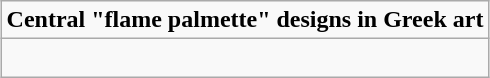<table class="wikitable" style="margin:0 auto;"  align="center"  colspan="2" cellpadding="3" style="font-size: 80%; width: 100%;">
<tr>
<td align="center" colspan=2 style="font-size: 100%;"><strong>Central "flame palmette" designs in Greek art</strong></td>
</tr>
<tr>
<td align="center"><br></td>
</tr>
</table>
